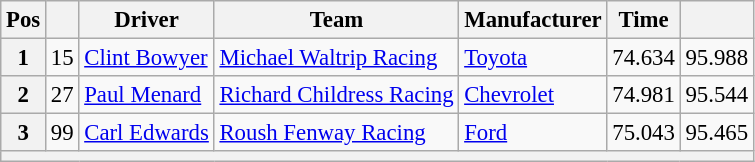<table class="wikitable" style="font-size:95%">
<tr>
<th>Pos</th>
<th></th>
<th>Driver</th>
<th>Team</th>
<th>Manufacturer</th>
<th>Time</th>
<th></th>
</tr>
<tr>
<th>1</th>
<td>15</td>
<td><a href='#'>Clint Bowyer</a></td>
<td><a href='#'>Michael Waltrip Racing</a></td>
<td><a href='#'>Toyota</a></td>
<td>74.634</td>
<td>95.988</td>
</tr>
<tr>
<th>2</th>
<td>27</td>
<td><a href='#'>Paul Menard</a></td>
<td><a href='#'>Richard Childress Racing</a></td>
<td><a href='#'>Chevrolet</a></td>
<td>74.981</td>
<td>95.544</td>
</tr>
<tr>
<th>3</th>
<td>99</td>
<td><a href='#'>Carl Edwards</a></td>
<td><a href='#'>Roush Fenway Racing</a></td>
<td><a href='#'>Ford</a></td>
<td>75.043</td>
<td>95.465</td>
</tr>
<tr>
<th colspan="7"></th>
</tr>
</table>
